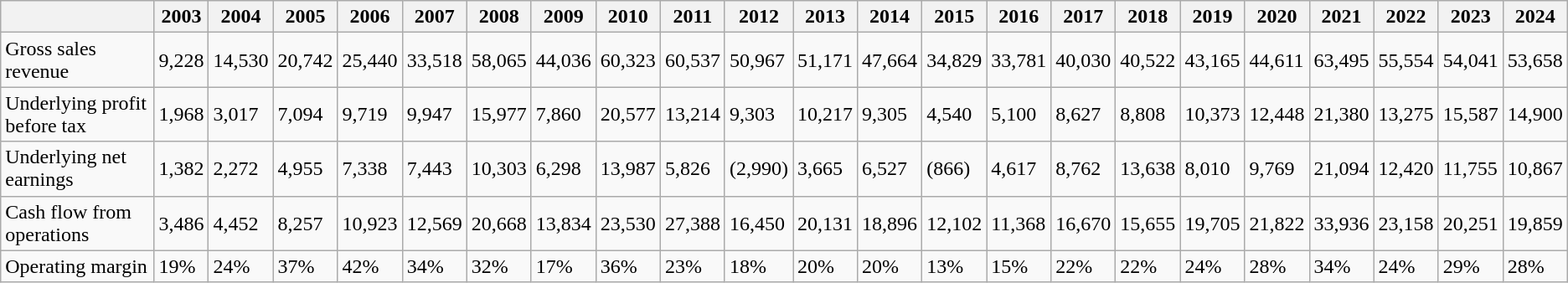<table class = "wikitable">
<tr>
<th></th>
<th>2003</th>
<th>2004</th>
<th>2005</th>
<th>2006</th>
<th>2007</th>
<th>2008</th>
<th>2009</th>
<th>2010</th>
<th>2011</th>
<th>2012</th>
<th>2013</th>
<th>2014</th>
<th>2015</th>
<th>2016</th>
<th>2017</th>
<th>2018</th>
<th>2019</th>
<th>2020</th>
<th>2021</th>
<th>2022</th>
<th>2023</th>
<th>2024</th>
</tr>
<tr>
<td>Gross sales revenue</td>
<td>9,228</td>
<td>14,530</td>
<td>20,742</td>
<td>25,440</td>
<td>33,518</td>
<td>58,065</td>
<td>44,036</td>
<td>60,323</td>
<td>60,537</td>
<td>50,967</td>
<td>51,171</td>
<td>47,664</td>
<td>34,829</td>
<td>33,781</td>
<td>40,030</td>
<td>40,522</td>
<td>43,165</td>
<td>44,611</td>
<td>63,495</td>
<td>55,554</td>
<td>54,041</td>
<td>53,658</td>
</tr>
<tr>
<td>Underlying profit before tax</td>
<td>1,968</td>
<td>3,017</td>
<td>7,094</td>
<td>9,719</td>
<td>9,947</td>
<td>15,977</td>
<td>7,860</td>
<td>20,577</td>
<td>13,214</td>
<td>9,303</td>
<td>10,217</td>
<td>9,305</td>
<td>4,540</td>
<td>5,100</td>
<td>8,627</td>
<td>8,808</td>
<td>10,373</td>
<td>12,448</td>
<td>21,380</td>
<td>13,275</td>
<td>15,587</td>
<td>14,900</td>
</tr>
<tr>
<td>Underlying net earnings</td>
<td>1,382</td>
<td>2,272</td>
<td>4,955</td>
<td>7,338</td>
<td>7,443</td>
<td>10,303</td>
<td>6,298</td>
<td>13,987</td>
<td>5,826</td>
<td>(2,990)</td>
<td>3,665</td>
<td>6,527</td>
<td>(866)</td>
<td>4,617</td>
<td>8,762</td>
<td>13,638</td>
<td>8,010</td>
<td>9,769</td>
<td>21,094</td>
<td>12,420</td>
<td>11,755</td>
<td>10,867</td>
</tr>
<tr>
<td>Cash flow from operations</td>
<td>3,486</td>
<td>4,452</td>
<td>8,257</td>
<td>10,923</td>
<td>12,569</td>
<td>20,668</td>
<td>13,834</td>
<td>23,530</td>
<td>27,388</td>
<td>16,450</td>
<td>20,131</td>
<td>18,896</td>
<td>12,102</td>
<td>11,368</td>
<td>16,670</td>
<td>15,655</td>
<td>19,705</td>
<td>21,822</td>
<td>33,936</td>
<td>23,158</td>
<td>20,251</td>
<td>19,859</td>
</tr>
<tr>
<td>Operating margin</td>
<td>19%</td>
<td>24%</td>
<td>37%</td>
<td>42%</td>
<td>34%</td>
<td>32%</td>
<td>17%</td>
<td>36%</td>
<td>23%</td>
<td>18%</td>
<td>20%</td>
<td>20%</td>
<td>13%</td>
<td>15%</td>
<td>22%</td>
<td>22%</td>
<td>24%</td>
<td>28%</td>
<td>34%</td>
<td>24%</td>
<td>29%</td>
<td>28%</td>
</tr>
</table>
